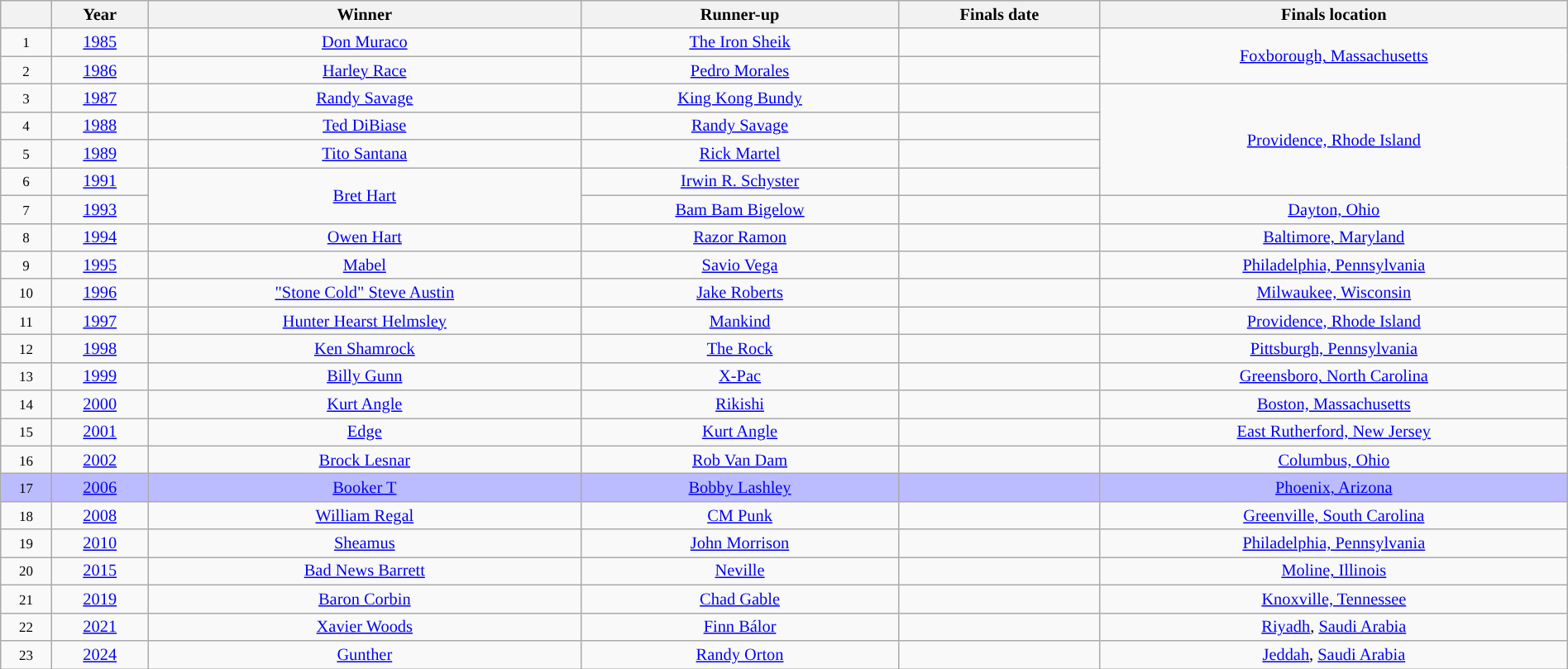<table class="sortable wikitable succession-box" style="font-size:85%; text-align:center;" width="100%">
<tr>
<th></th>
<th>Year</th>
<th>Winner</th>
<th>Runner-up</th>
<th>Finals date</th>
<th>Finals location</th>
</tr>
<tr>
<td><small>1</small></td>
<td><a href='#'>1985</a></td>
<td><a href='#'>Don Muraco</a></td>
<td><a href='#'>The Iron Sheik</a></td>
<td><small></small></td>
<td rowspan="2"><a href='#'>Foxborough, Massachusetts</a></td>
</tr>
<tr>
<td><small>2</small></td>
<td><a href='#'>1986</a></td>
<td><a href='#'>Harley Race</a></td>
<td><a href='#'>Pedro Morales</a></td>
<td><small></small></td>
</tr>
<tr>
<td><small>3</small></td>
<td><a href='#'>1987</a></td>
<td><a href='#'>Randy Savage</a></td>
<td><a href='#'>King Kong Bundy</a></td>
<td><small></small></td>
<td rowspan="4"><a href='#'>Providence, Rhode Island</a></td>
</tr>
<tr>
<td><small>4</small></td>
<td><a href='#'>1988</a></td>
<td><a href='#'>Ted DiBiase</a></td>
<td><a href='#'>Randy Savage</a></td>
<td><small></small></td>
</tr>
<tr>
<td><small>5</small></td>
<td><a href='#'>1989</a></td>
<td><a href='#'>Tito Santana</a></td>
<td><a href='#'>Rick Martel</a></td>
<td><small></small></td>
</tr>
<tr>
<td><small>6</small></td>
<td><a href='#'>1991</a></td>
<td rowspan="2"><a href='#'>Bret Hart</a></td>
<td><a href='#'>Irwin R. Schyster</a></td>
<td><small></small></td>
</tr>
<tr>
<td><small>7</small></td>
<td><a href='#'>1993</a></td>
<td><a href='#'>Bam Bam Bigelow</a></td>
<td><small></small></td>
<td><a href='#'>Dayton, Ohio</a></td>
</tr>
<tr>
<td><small>8</small></td>
<td><a href='#'>1994</a></td>
<td><a href='#'>Owen Hart</a></td>
<td><a href='#'>Razor Ramon</a></td>
<td><small></small></td>
<td><a href='#'>Baltimore, Maryland</a></td>
</tr>
<tr>
<td><small>9</small></td>
<td><a href='#'>1995</a></td>
<td><a href='#'>Mabel</a></td>
<td><a href='#'>Savio Vega</a></td>
<td><small></small></td>
<td><a href='#'>Philadelphia, Pennsylvania</a></td>
</tr>
<tr>
<td><small>10</small></td>
<td><a href='#'>1996</a></td>
<td><a href='#'>"Stone Cold" Steve Austin</a></td>
<td><a href='#'>Jake Roberts</a></td>
<td><small></small></td>
<td><a href='#'>Milwaukee, Wisconsin</a></td>
</tr>
<tr>
<td><small>11</small></td>
<td><a href='#'>1997</a></td>
<td><a href='#'>Hunter Hearst Helmsley</a></td>
<td><a href='#'>Mankind</a></td>
<td><small></small></td>
<td><a href='#'>Providence, Rhode Island</a></td>
</tr>
<tr>
<td><small>12</small></td>
<td><a href='#'>1998</a></td>
<td><a href='#'>Ken Shamrock</a></td>
<td><a href='#'>The Rock</a></td>
<td><small></small></td>
<td><a href='#'>Pittsburgh, Pennsylvania</a></td>
</tr>
<tr>
<td><small>13</small></td>
<td><a href='#'>1999</a></td>
<td><a href='#'>Billy Gunn</a></td>
<td><a href='#'>X-Pac</a></td>
<td><small></small></td>
<td><a href='#'>Greensboro, North Carolina</a></td>
</tr>
<tr>
<td><small>14</small></td>
<td><a href='#'>2000</a></td>
<td><a href='#'>Kurt Angle</a></td>
<td><a href='#'>Rikishi</a></td>
<td><small></small></td>
<td><a href='#'>Boston, Massachusetts</a></td>
</tr>
<tr>
<td><small>15</small></td>
<td><a href='#'>2001</a></td>
<td><a href='#'>Edge</a></td>
<td><a href='#'>Kurt Angle</a></td>
<td><small></small></td>
<td><a href='#'>East Rutherford, New Jersey</a></td>
</tr>
<tr>
<td><small>16</small></td>
<td><a href='#'>2002</a></td>
<td><a href='#'>Brock Lesnar</a></td>
<td><a href='#'>Rob Van Dam</a></td>
<td><small></small></td>
<td><a href='#'>Columbus, Ohio</a></td>
</tr>
<tr style="background: #BBF">
<td><small>17</small></td>
<td><a href='#'>2006</a></td>
<td><a href='#'>Booker T</a></td>
<td><a href='#'>Bobby Lashley</a></td>
<td><small></small></td>
<td><a href='#'>Phoenix, Arizona</a></td>
</tr>
<tr>
<td><small>18</small></td>
<td><a href='#'>2008</a></td>
<td><a href='#'>William Regal</a></td>
<td><a href='#'>CM Punk</a></td>
<td><small></small></td>
<td><a href='#'>Greenville, South Carolina</a></td>
</tr>
<tr>
<td><small>19</small></td>
<td><a href='#'>2010</a></td>
<td><a href='#'>Sheamus</a></td>
<td><a href='#'>John Morrison</a></td>
<td><small></small></td>
<td><a href='#'>Philadelphia, Pennsylvania</a></td>
</tr>
<tr>
<td><small>20</small></td>
<td><a href='#'>2015</a></td>
<td><a href='#'>Bad News Barrett</a></td>
<td><a href='#'>Neville</a></td>
<td><small></small></td>
<td><a href='#'>Moline, Illinois</a></td>
</tr>
<tr>
<td><small>21</small></td>
<td><a href='#'>2019</a></td>
<td><a href='#'>Baron Corbin</a></td>
<td><a href='#'>Chad Gable</a></td>
<td><small></small></td>
<td><a href='#'>Knoxville, Tennessee</a></td>
</tr>
<tr>
<td><small>22</small></td>
<td><a href='#'>2021</a></td>
<td><a href='#'>Xavier Woods</a></td>
<td><a href='#'>Finn Bálor</a></td>
<td><small></small></td>
<td><a href='#'>Riyadh</a>, <a href='#'>Saudi Arabia</a></td>
</tr>
<tr>
<td><small>23</small></td>
<td><a href='#'>2024</a></td>
<td><a href='#'>Gunther</a></td>
<td><a href='#'>Randy Orton</a></td>
<td><small></small></td>
<td><a href='#'>Jeddah</a>, <a href='#'>Saudi Arabia</a></td>
</tr>
</table>
